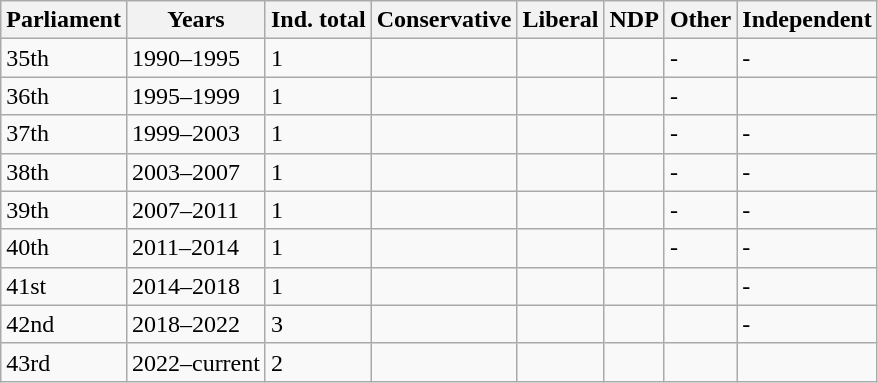<table class="wikitable sortable">
<tr>
<th data-sort-type="number">Parliament</th>
<th>Years</th>
<th>Ind. total</th>
<th>Conservative</th>
<th>Liberal</th>
<th>NDP</th>
<th>Other</th>
<th>Independent</th>
</tr>
<tr>
<td>35th</td>
<td>1990–1995</td>
<td>1</td>
<td></td>
<td></td>
<td></td>
<td>-</td>
<td>-</td>
</tr>
<tr>
<td>36th</td>
<td>1995–1999</td>
<td>1</td>
<td></td>
<td></td>
<td></td>
<td>-</td>
<td></td>
</tr>
<tr>
<td>37th</td>
<td>1999–2003</td>
<td>1</td>
<td></td>
<td></td>
<td></td>
<td>-</td>
<td>-</td>
</tr>
<tr>
<td>38th</td>
<td>2003–2007</td>
<td>1</td>
<td></td>
<td></td>
<td></td>
<td>-</td>
<td>-</td>
</tr>
<tr>
<td>39th</td>
<td>2007–2011</td>
<td>1</td>
<td></td>
<td></td>
<td></td>
<td>-</td>
<td>-</td>
</tr>
<tr>
<td>40th</td>
<td>2011–2014</td>
<td>1</td>
<td></td>
<td></td>
<td></td>
<td>-</td>
<td>-</td>
</tr>
<tr>
<td>41st</td>
<td>2014–2018</td>
<td>1</td>
<td></td>
<td></td>
<td></td>
<td></td>
<td>-</td>
</tr>
<tr>
<td>42nd</td>
<td>2018–2022</td>
<td>3</td>
<td></td>
<td></td>
<td></td>
<td></td>
<td>-</td>
</tr>
<tr>
<td>43rd</td>
<td>2022–current</td>
<td>2</td>
<td></td>
<td></td>
<td></td>
<td></td>
<td></td>
</tr>
</table>
